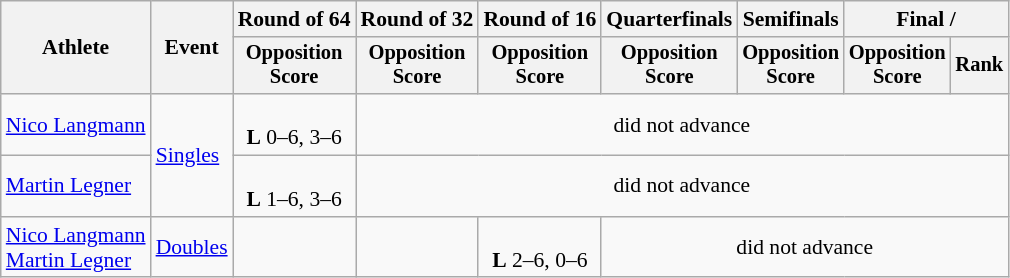<table class=wikitable style="font-size:90%">
<tr>
<th rowspan="2">Athlete</th>
<th rowspan="2">Event</th>
<th>Round of 64</th>
<th>Round of 32</th>
<th>Round of 16</th>
<th>Quarterfinals</th>
<th>Semifinals</th>
<th colspan=2>Final / </th>
</tr>
<tr style="font-size:95%">
<th>Opposition<br>Score</th>
<th>Opposition<br>Score</th>
<th>Opposition<br>Score</th>
<th>Opposition<br>Score</th>
<th>Opposition<br>Score</th>
<th>Opposition<br>Score</th>
<th>Rank</th>
</tr>
<tr align=center>
<td align=left><a href='#'>Nico Langmann</a></td>
<td align=left rowspan=2><a href='#'>Singles</a></td>
<td><br><strong>L</strong> 0–6, 3–6</td>
<td colspan=6>did not advance</td>
</tr>
<tr align=center>
<td align=left><a href='#'>Martin Legner</a></td>
<td><br><strong>L</strong> 1–6, 3–6</td>
<td colspan=6>did not advance</td>
</tr>
<tr align=center>
<td align=left><a href='#'>Nico Langmann</a><br><a href='#'>Martin Legner</a></td>
<td align=left><a href='#'>Doubles</a></td>
<td></td>
<td></td>
<td><br><strong>L</strong> 2–6, 0–6</td>
<td colspan=4>did not advance</td>
</tr>
</table>
